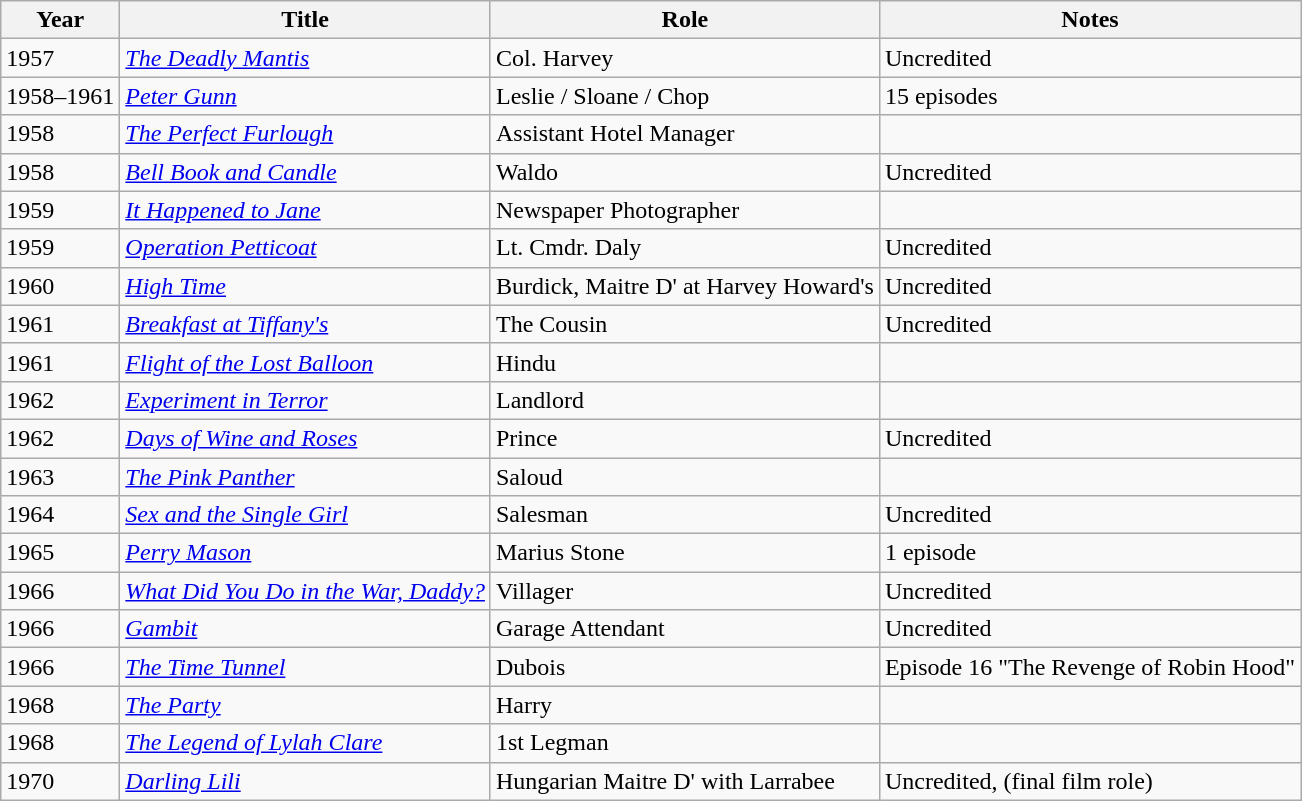<table class="wikitable">
<tr>
<th>Year</th>
<th>Title</th>
<th>Role</th>
<th>Notes</th>
</tr>
<tr>
<td>1957</td>
<td><em><a href='#'>The Deadly Mantis</a></em></td>
<td>Col. Harvey</td>
<td>Uncredited</td>
</tr>
<tr>
<td>1958–1961</td>
<td><em><a href='#'>Peter Gunn</a></em></td>
<td>Leslie / Sloane / Chop</td>
<td>15 episodes</td>
</tr>
<tr>
<td>1958</td>
<td><em><a href='#'>The Perfect Furlough</a></em></td>
<td>Assistant Hotel Manager</td>
<td></td>
</tr>
<tr>
<td>1958</td>
<td><em><a href='#'>Bell Book and Candle</a></em></td>
<td>Waldo</td>
<td>Uncredited</td>
</tr>
<tr>
<td>1959</td>
<td><em><a href='#'>It Happened to Jane</a></em></td>
<td>Newspaper Photographer</td>
<td></td>
</tr>
<tr>
<td>1959</td>
<td><em><a href='#'>Operation Petticoat</a></em></td>
<td>Lt. Cmdr. Daly</td>
<td>Uncredited</td>
</tr>
<tr>
<td>1960</td>
<td><em><a href='#'>High Time</a></em></td>
<td>Burdick, Maitre D' at Harvey Howard's</td>
<td>Uncredited</td>
</tr>
<tr>
<td>1961</td>
<td><em><a href='#'>Breakfast at Tiffany's</a></em></td>
<td>The Cousin</td>
<td>Uncredited</td>
</tr>
<tr>
<td>1961</td>
<td><em><a href='#'>Flight of the Lost Balloon</a></em></td>
<td>Hindu</td>
<td></td>
</tr>
<tr>
<td>1962</td>
<td><em><a href='#'>Experiment in Terror</a></em></td>
<td>Landlord</td>
<td></td>
</tr>
<tr>
<td>1962</td>
<td><em><a href='#'>Days of Wine and Roses</a></em></td>
<td>Prince</td>
<td>Uncredited</td>
</tr>
<tr>
<td>1963</td>
<td><em><a href='#'>The Pink Panther</a></em></td>
<td>Saloud</td>
<td></td>
</tr>
<tr>
<td>1964</td>
<td><em><a href='#'>Sex and the Single Girl</a></em></td>
<td>Salesman</td>
<td>Uncredited</td>
</tr>
<tr>
<td>1965</td>
<td><em><a href='#'>Perry Mason</a></em></td>
<td>Marius Stone</td>
<td>1 episode</td>
</tr>
<tr>
<td>1966</td>
<td><em><a href='#'>What Did You Do in the War, Daddy?</a></em></td>
<td>Villager</td>
<td>Uncredited</td>
</tr>
<tr>
<td>1966</td>
<td><em><a href='#'>Gambit</a></em></td>
<td>Garage Attendant</td>
<td>Uncredited</td>
</tr>
<tr>
<td>1966</td>
<td><em><a href='#'>The Time Tunnel</a></em></td>
<td>Dubois</td>
<td>Episode 16 "The Revenge of Robin Hood"</td>
</tr>
<tr>
<td>1968</td>
<td><em><a href='#'>The Party</a></em></td>
<td>Harry</td>
<td></td>
</tr>
<tr>
<td>1968</td>
<td><em><a href='#'>The Legend of Lylah Clare</a></em></td>
<td>1st Legman</td>
<td></td>
</tr>
<tr>
<td>1970</td>
<td><em><a href='#'>Darling Lili</a></em></td>
<td>Hungarian Maitre D' with Larrabee</td>
<td>Uncredited, (final film role)</td>
</tr>
</table>
